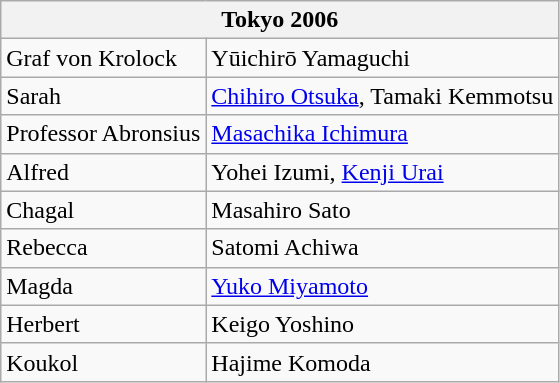<table class="wikitable">
<tr>
<th colspan="2"><strong>Tokyo 2006</strong></th>
</tr>
<tr>
<td>Graf von Krolock</td>
<td>Yūichirō Yamaguchi</td>
</tr>
<tr>
<td>Sarah</td>
<td><a href='#'>Chihiro Otsuka</a>, Tamaki Kemmotsu</td>
</tr>
<tr>
<td>Professor Abronsius</td>
<td><a href='#'>Masachika Ichimura</a></td>
</tr>
<tr>
<td>Alfred</td>
<td>Yohei Izumi, <a href='#'>Kenji Urai</a></td>
</tr>
<tr>
<td>Chagal</td>
<td>Masahiro Sato</td>
</tr>
<tr>
<td>Rebecca</td>
<td>Satomi Achiwa</td>
</tr>
<tr>
<td>Magda</td>
<td><a href='#'>Yuko Miyamoto</a></td>
</tr>
<tr>
<td>Herbert</td>
<td>Keigo Yoshino</td>
</tr>
<tr>
<td>Koukol</td>
<td>Hajime Komoda</td>
</tr>
</table>
